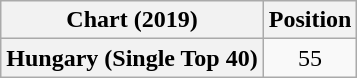<table class="wikitable plainrowheaders" style="text-align:center">
<tr>
<th scope="col">Chart (2019)</th>
<th scope="col">Position</th>
</tr>
<tr>
<th scope="row">Hungary (Single Top 40)</th>
<td>55</td>
</tr>
</table>
